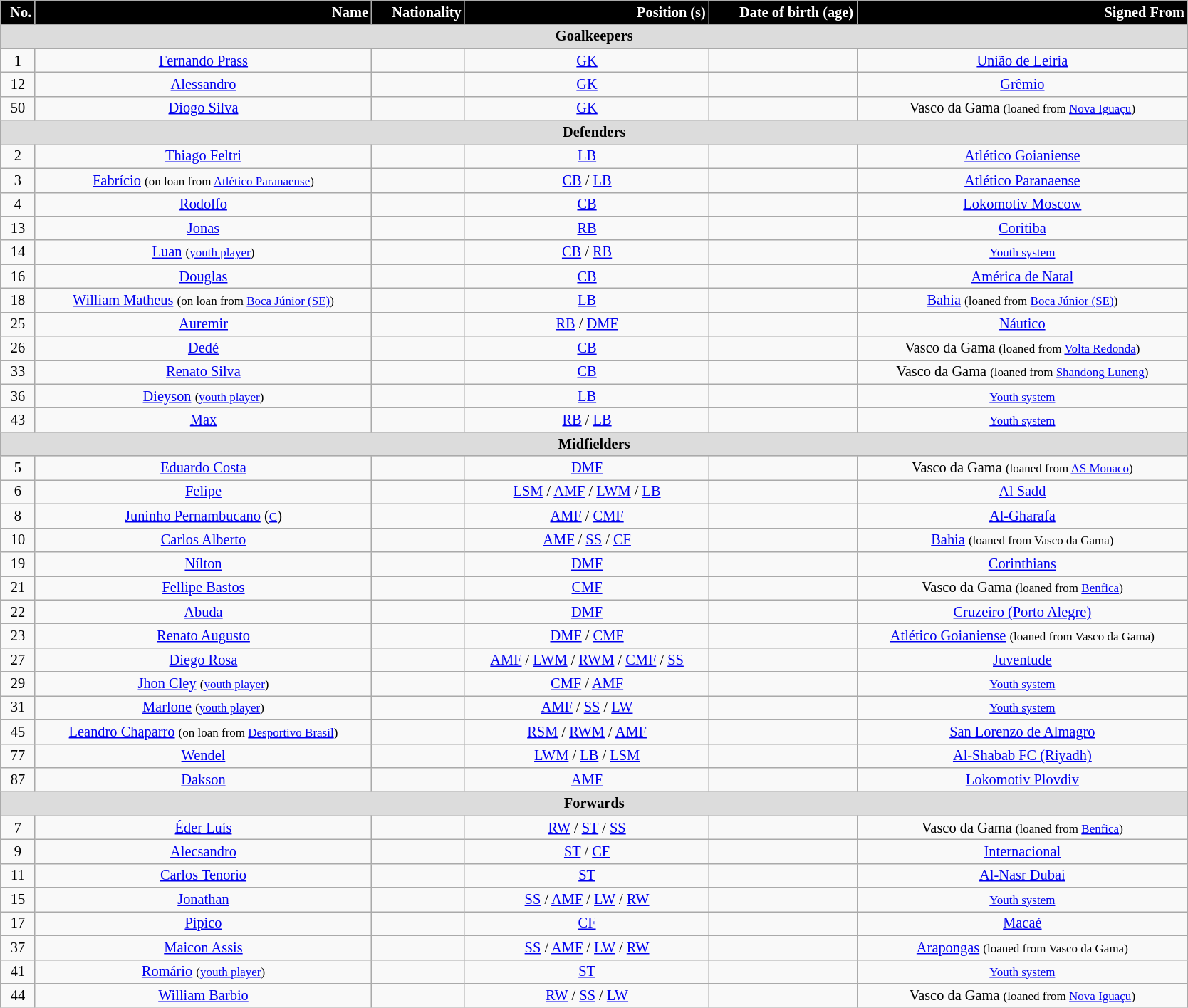<table class="wikitable" style="text-align:center; font-size:85%; width:88%;">
<tr>
<th style="background:black; color:white; text-align:right;">No.</th>
<th style="background:black; color:white; text-align:right;">Name</th>
<th style="background:black; color:white; text-align:right;">Nationality</th>
<th style="background:black; color:white; text-align:right;">Position (s)</th>
<th style="background:black; color:white; text-align:right;">Date of birth (age)</th>
<th style="background:black; color:white; text-align:right;">Signed From</th>
</tr>
<tr>
<th colspan="6" style="background:#dcdcdc; text-align:center;">Goalkeepers</th>
</tr>
<tr>
<td>1</td>
<td><a href='#'>Fernando Prass</a></td>
<td></td>
<td><a href='#'>GK</a></td>
<td></td>
<td> <a href='#'>União de Leiria</a></td>
</tr>
<tr>
<td>12</td>
<td><a href='#'>Alessandro</a></td>
<td></td>
<td><a href='#'>GK</a></td>
<td></td>
<td> <a href='#'>Grêmio</a></td>
</tr>
<tr>
<td>50</td>
<td><a href='#'>Diogo Silva</a></td>
<td></td>
<td><a href='#'>GK</a></td>
<td></td>
<td> Vasco da Gama <small>(loaned from <a href='#'>Nova Iguaçu</a>)</small></td>
</tr>
<tr>
<th colspan="6" style="background:#dcdcdc; text-align:center;">Defenders</th>
</tr>
<tr>
<td>2</td>
<td><a href='#'>Thiago Feltri</a></td>
<td></td>
<td><a href='#'>LB</a></td>
<td></td>
<td> <a href='#'>Atlético Goianiense</a></td>
</tr>
<tr>
<td>3</td>
<td><a href='#'>Fabrício</a> <small>(on loan from <a href='#'>Atlético Paranaense</a>)</small></td>
<td></td>
<td><a href='#'>CB</a> / <a href='#'>LB</a></td>
<td></td>
<td> <a href='#'>Atlético Paranaense</a></td>
</tr>
<tr>
<td>4</td>
<td><a href='#'>Rodolfo</a></td>
<td></td>
<td><a href='#'>CB</a></td>
<td></td>
<td> <a href='#'>Lokomotiv Moscow</a></td>
</tr>
<tr>
<td>13</td>
<td><a href='#'>Jonas</a></td>
<td></td>
<td><a href='#'>RB</a></td>
<td></td>
<td> <a href='#'>Coritiba</a></td>
</tr>
<tr>
<td>14</td>
<td><a href='#'>Luan</a> <small>(<a href='#'>youth player</a>)</small></td>
<td></td>
<td><a href='#'>CB</a> / <a href='#'>RB</a></td>
<td></td>
<td><small><a href='#'>Youth system</a></small></td>
</tr>
<tr>
<td>16</td>
<td><a href='#'>Douglas</a></td>
<td></td>
<td><a href='#'>CB</a></td>
<td></td>
<td> <a href='#'>América de Natal</a></td>
</tr>
<tr>
<td>18</td>
<td><a href='#'>William Matheus</a> <small>(on loan from <a href='#'>Boca Júnior (SE)</a>)</small></td>
<td></td>
<td><a href='#'>LB</a></td>
<td></td>
<td> <a href='#'>Bahia</a> <small>(loaned from <a href='#'>Boca Júnior (SE)</a>)</small></td>
</tr>
<tr>
<td>25</td>
<td><a href='#'>Auremir</a></td>
<td></td>
<td><a href='#'>RB</a> / <a href='#'>DMF</a></td>
<td></td>
<td> <a href='#'>Náutico</a></td>
</tr>
<tr>
<td>26</td>
<td><a href='#'>Dedé</a></td>
<td></td>
<td><a href='#'>CB</a></td>
<td></td>
<td> Vasco da Gama <small>(loaned from <a href='#'>Volta Redonda</a>)</small></td>
</tr>
<tr>
<td>33</td>
<td><a href='#'>Renato Silva</a></td>
<td></td>
<td><a href='#'>CB</a></td>
<td></td>
<td> Vasco da Gama <small>(loaned from <a href='#'>Shandong Luneng</a>)</small></td>
</tr>
<tr>
<td>36</td>
<td><a href='#'>Dieyson</a> <small>(<a href='#'>youth player</a>)</small></td>
<td></td>
<td><a href='#'>LB</a></td>
<td></td>
<td><small><a href='#'>Youth system</a></small></td>
</tr>
<tr>
<td>43</td>
<td><a href='#'>Max</a></td>
<td></td>
<td><a href='#'>RB</a> / <a href='#'>LB</a></td>
<td></td>
<td><small><a href='#'>Youth system</a></small></td>
</tr>
<tr>
<th colspan="7" style="background:#dcdcdc; text-align:center;">Midfielders</th>
</tr>
<tr>
<td>5</td>
<td><a href='#'>Eduardo Costa</a></td>
<td></td>
<td><a href='#'>DMF</a></td>
<td></td>
<td> Vasco da Gama <small>(loaned from <a href='#'>AS Monaco</a>)</small></td>
</tr>
<tr>
<td>6</td>
<td><a href='#'>Felipe</a></td>
<td></td>
<td><a href='#'>LSM</a> / <a href='#'>AMF</a> / <a href='#'>LWM</a> / <a href='#'>LB</a></td>
<td></td>
<td> <a href='#'>Al Sadd</a></td>
</tr>
<tr>
<td>8</td>
<td><a href='#'>Juninho Pernambucano</a> (<a href='#'><small>C</small></a>)</td>
<td></td>
<td><a href='#'>AMF</a> / <a href='#'>CMF</a></td>
<td></td>
<td> <a href='#'>Al-Gharafa</a></td>
</tr>
<tr>
<td>10</td>
<td><a href='#'>Carlos Alberto</a></td>
<td></td>
<td><a href='#'>AMF</a> / <a href='#'>SS</a> / <a href='#'>CF</a></td>
<td></td>
<td> <a href='#'>Bahia</a> <small>(loaned from Vasco da Gama)</small></td>
</tr>
<tr>
<td>19</td>
<td><a href='#'>Nílton</a></td>
<td></td>
<td><a href='#'>DMF</a></td>
<td></td>
<td> <a href='#'>Corinthians</a></td>
</tr>
<tr>
<td>21</td>
<td><a href='#'>Fellipe Bastos</a></td>
<td></td>
<td><a href='#'>CMF</a></td>
<td></td>
<td> Vasco da Gama <small>(loaned from <a href='#'>Benfica</a>)</small></td>
</tr>
<tr>
<td>22</td>
<td><a href='#'>Abuda</a></td>
<td></td>
<td><a href='#'>DMF</a></td>
<td></td>
<td> <a href='#'>Cruzeiro (Porto Alegre)</a></td>
</tr>
<tr>
<td>23</td>
<td><a href='#'>Renato Augusto</a></td>
<td></td>
<td><a href='#'>DMF</a> / <a href='#'>CMF</a></td>
<td></td>
<td> <a href='#'>Atlético Goianiense</a> <small>(loaned from Vasco da Gama)</small></td>
</tr>
<tr>
<td>27</td>
<td><a href='#'>Diego Rosa</a></td>
<td></td>
<td><a href='#'>AMF</a> / <a href='#'>LWM</a> / <a href='#'>RWM</a> / <a href='#'>CMF</a> / <a href='#'>SS</a></td>
<td></td>
<td> <a href='#'>Juventude</a></td>
</tr>
<tr>
<td>29</td>
<td><a href='#'>Jhon Cley</a> <small>(<a href='#'>youth player</a>)</small></td>
<td></td>
<td><a href='#'>CMF</a> / <a href='#'>AMF</a></td>
<td></td>
<td><small><a href='#'>Youth system</a></small></td>
</tr>
<tr>
<td>31</td>
<td><a href='#'>Marlone</a> <small>(<a href='#'>youth player</a>)</small></td>
<td></td>
<td><a href='#'>AMF</a> / <a href='#'>SS</a> / <a href='#'>LW</a></td>
<td></td>
<td><small><a href='#'>Youth system</a></small></td>
</tr>
<tr>
<td>45</td>
<td><a href='#'>Leandro Chaparro</a> <small>(on loan from <a href='#'>Desportivo Brasil</a>)</small></td>
<td></td>
<td><a href='#'>RSM</a> / <a href='#'>RWM</a> / <a href='#'>AMF</a></td>
<td></td>
<td> <a href='#'>San Lorenzo de Almagro</a></td>
</tr>
<tr>
<td>77</td>
<td><a href='#'>Wendel</a></td>
<td></td>
<td><a href='#'>LWM</a> / <a href='#'>LB</a> / <a href='#'>LSM</a></td>
<td></td>
<td> <a href='#'>Al-Shabab FC (Riyadh)</a></td>
</tr>
<tr>
<td>87</td>
<td><a href='#'>Dakson</a></td>
<td></td>
<td><a href='#'>AMF</a></td>
<td></td>
<td> <a href='#'>Lokomotiv Plovdiv</a></td>
</tr>
<tr>
<th colspan="11" style="background:#dcdcdc; text-align:center;">Forwards</th>
</tr>
<tr>
<td>7</td>
<td><a href='#'>Éder Luís</a></td>
<td></td>
<td><a href='#'>RW</a> / <a href='#'>ST</a> / <a href='#'>SS</a></td>
<td></td>
<td> Vasco da Gama <small>(loaned from <a href='#'>Benfica</a>)</small></td>
</tr>
<tr>
<td>9</td>
<td><a href='#'>Alecsandro</a></td>
<td></td>
<td><a href='#'>ST</a> / <a href='#'>CF</a></td>
<td></td>
<td> <a href='#'>Internacional</a></td>
</tr>
<tr>
<td>11</td>
<td><a href='#'>Carlos Tenorio</a></td>
<td></td>
<td><a href='#'>ST</a></td>
<td></td>
<td> <a href='#'>Al-Nasr Dubai</a></td>
</tr>
<tr>
<td>15</td>
<td><a href='#'>Jonathan</a></td>
<td></td>
<td><a href='#'>SS</a> / <a href='#'>AMF</a> / <a href='#'>LW</a> / <a href='#'>RW</a></td>
<td></td>
<td><small><a href='#'>Youth system</a></small></td>
</tr>
<tr>
<td>17</td>
<td><a href='#'>Pipico</a></td>
<td></td>
<td><a href='#'>CF</a></td>
<td></td>
<td> <a href='#'>Macaé</a></td>
</tr>
<tr>
<td>37</td>
<td><a href='#'>Maicon Assis</a></td>
<td></td>
<td><a href='#'>SS</a> / <a href='#'>AMF</a> / <a href='#'>LW</a> / <a href='#'>RW</a></td>
<td></td>
<td> <a href='#'>Arapongas</a> <small>(loaned from Vasco da Gama)</small></td>
</tr>
<tr>
<td>41</td>
<td><a href='#'>Romário</a> <small>(<a href='#'>youth player</a>)</small></td>
<td></td>
<td><a href='#'>ST</a></td>
<td></td>
<td><small><a href='#'>Youth system</a></small></td>
</tr>
<tr>
<td>44</td>
<td><a href='#'>William Barbio</a></td>
<td></td>
<td><a href='#'>RW</a> / <a href='#'>SS</a> / <a href='#'>LW</a></td>
<td></td>
<td> Vasco da Gama <small>(loaned from <a href='#'>Nova Iguaçu</a>)</small></td>
</tr>
</table>
